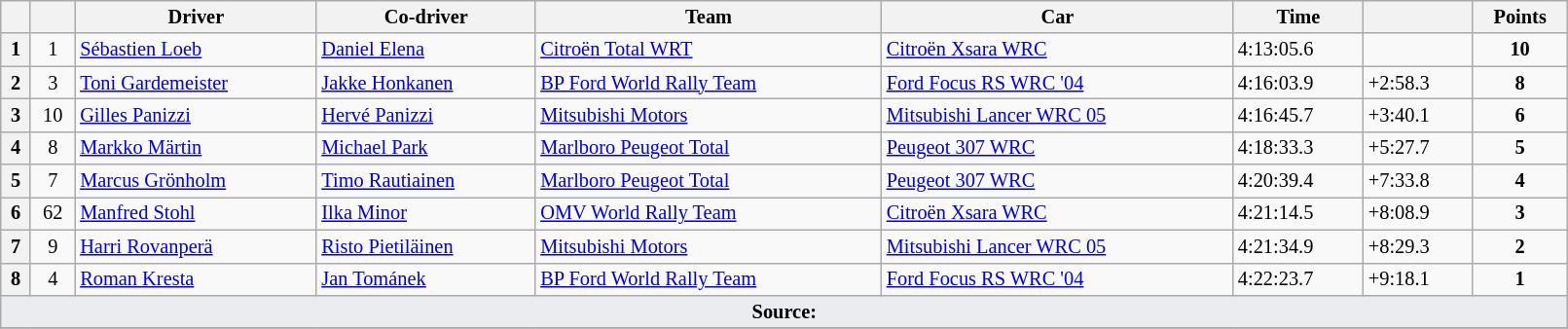<table class="wikitable" width=85% style="font-size: 85%;">
<tr>
<th></th>
<th></th>
<th>Driver</th>
<th>Co-driver</th>
<th>Team</th>
<th>Car</th>
<th>Time</th>
<th></th>
<th>Points</th>
</tr>
<tr>
<th>1</th>
<td align="center">1</td>
<td> <a href='#'>Sébastien Loeb</a></td>
<td> <a href='#'>Daniel Elena</a></td>
<td> <a href='#'>Citroën Total WRT</a></td>
<td><a href='#'>Citroën Xsara WRC</a></td>
<td>4:13:05.6</td>
<td></td>
<td align="center"><strong>10</strong></td>
</tr>
<tr>
<th>2</th>
<td align="center">3</td>
<td> <a href='#'>Toni Gardemeister</a></td>
<td> <a href='#'>Jakke Honkanen</a></td>
<td> <a href='#'>BP Ford World Rally Team</a></td>
<td><a href='#'>Ford Focus RS WRC '04</a></td>
<td>4:16:03.9</td>
<td>+2:58.3</td>
<td align="center"><strong>8</strong></td>
</tr>
<tr>
<th>3</th>
<td align="center">10</td>
<td> <a href='#'>Gilles Panizzi</a></td>
<td> <a href='#'>Hervé Panizzi</a></td>
<td> <a href='#'>Mitsubishi Motors</a></td>
<td><a href='#'>Mitsubishi Lancer WRC 05</a></td>
<td>4:16:45.7</td>
<td>+3:40.1</td>
<td align="center"><strong>6</strong></td>
</tr>
<tr>
<th>4</th>
<td align="center">8</td>
<td> <a href='#'>Markko Märtin</a></td>
<td> <a href='#'>Michael Park</a></td>
<td> <a href='#'>Marlboro Peugeot Total</a></td>
<td><a href='#'>Peugeot 307 WRC</a></td>
<td>4:18:33.3</td>
<td>+5:27.7</td>
<td align="center"><strong>5</strong></td>
</tr>
<tr>
<th>5</th>
<td align="center">7</td>
<td> <a href='#'>Marcus Grönholm</a></td>
<td> <a href='#'>Timo Rautiainen</a></td>
<td> <a href='#'>Marlboro Peugeot Total</a></td>
<td><a href='#'>Peugeot 307 WRC</a></td>
<td>4:20:39.4</td>
<td>+7:33.8</td>
<td align="center"><strong>4</strong></td>
</tr>
<tr>
<th>6</th>
<td align="center">62</td>
<td> <a href='#'>Manfred Stohl</a></td>
<td> <a href='#'>Ilka Minor</a></td>
<td> <a href='#'>OMV World Rally Team</a></td>
<td><a href='#'>Citroën Xsara WRC</a></td>
<td>4:21:14.5</td>
<td>+8:08.9</td>
<td align="center"><strong>3</strong></td>
</tr>
<tr>
<th>7</th>
<td align="center">9</td>
<td> <a href='#'>Harri Rovanperä</a></td>
<td> <a href='#'>Risto Pietiläinen</a></td>
<td> <a href='#'>Mitsubishi Motors</a></td>
<td><a href='#'>Mitsubishi Lancer WRC 05</a></td>
<td>4:21:34.9</td>
<td>+8:29.3</td>
<td align="center"><strong>2</strong></td>
</tr>
<tr>
<th>8</th>
<td align="center">4</td>
<td> <a href='#'>Roman Kresta</a></td>
<td> <a href='#'>Jan Tománek</a></td>
<td> <a href='#'>BP Ford World Rally Team</a></td>
<td><a href='#'>Ford Focus RS WRC '04</a></td>
<td>4:22:23.7</td>
<td>+9:18.1</td>
<td align="center"><strong>1</strong></td>
</tr>
<tr>
<td style="background-color:#EAECF0; text-align:center" colspan="9"><strong>Source:</strong></td>
</tr>
<tr>
</tr>
</table>
